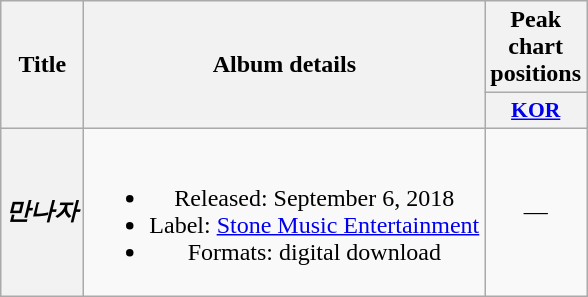<table class="wikitable plainrowheaders" style="text-align:center;">
<tr>
<th scope="col" rowspan="2">Title</th>
<th scope="col" rowspan="2">Album details</th>
<th scope="col" colspan="1">Peak chart positions</th>
</tr>
<tr>
<th scope="col" style="width:3em;font-size:90%;"><a href='#'>KOR</a><br></th>
</tr>
<tr>
<th scope="row"><em>만나자</em></th>
<td><br><ul><li>Released: September 6, 2018 </li><li>Label: <a href='#'>Stone Music Entertainment</a></li><li>Formats: digital download</li></ul></td>
<td>—</td>
</tr>
</table>
